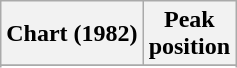<table class="wikitable sortable">
<tr>
<th scope="col">Chart (1982)</th>
<th scope="col">Peak<br>position</th>
</tr>
<tr>
</tr>
<tr>
</tr>
<tr>
</tr>
</table>
